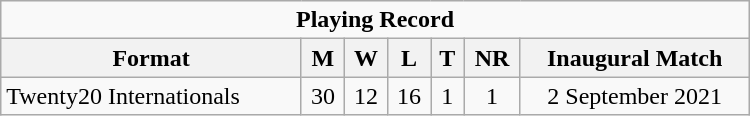<table class="wikitable" style="text-align: center; width: 500px;">
<tr>
<td colspan=7 align="center"><strong>Playing Record</strong></td>
</tr>
<tr>
<th>Format</th>
<th>M</th>
<th>W</th>
<th>L</th>
<th>T</th>
<th>NR</th>
<th>Inaugural Match</th>
</tr>
<tr>
<td align="left">Twenty20 Internationals</td>
<td>30</td>
<td>12</td>
<td>16</td>
<td>1</td>
<td>1</td>
<td>2 September 2021</td>
</tr>
</table>
